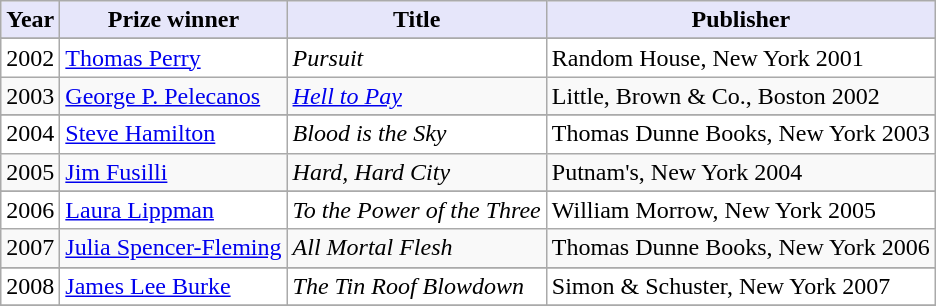<table class="wikitable">
<tr bgcolor=#E6E6FA>
<td align="center"><strong>Year</strong></td>
<td align="center"><strong>Prize winner</strong></td>
<td align="center"><strong>Title</strong></td>
<td align="center"><strong>Publisher</strong></td>
</tr>
<tr>
</tr>
<tr bgcolor=#ffffff>
<td>2002</td>
<td><a href='#'>Thomas Perry</a></td>
<td><em>Pursuit</em></td>
<td>Random House, New York 2001</td>
</tr>
<tr>
<td>2003</td>
<td><a href='#'>George P. Pelecanos</a></td>
<td><em><a href='#'>Hell to Pay</a></em></td>
<td>Little, Brown & Co., Boston 2002</td>
</tr>
<tr>
</tr>
<tr bgcolor=#ffffff>
<td>2004</td>
<td><a href='#'>Steve Hamilton</a></td>
<td><em>Blood is the Sky</em></td>
<td>Thomas Dunne Books, New York 2003</td>
</tr>
<tr>
<td>2005</td>
<td><a href='#'>Jim Fusilli</a></td>
<td><em>Hard, Hard City</em></td>
<td>Putnam's, New York 2004</td>
</tr>
<tr>
</tr>
<tr bgcolor=#ffffff>
<td>2006</td>
<td><a href='#'>Laura Lippman</a></td>
<td><em>To the Power of the Three</em></td>
<td>William Morrow, New York 2005</td>
</tr>
<tr>
<td>2007</td>
<td><a href='#'>Julia Spencer-Fleming</a></td>
<td><em>All Mortal Flesh</em></td>
<td>Thomas Dunne Books, New York 2006</td>
</tr>
<tr>
</tr>
<tr bgcolor=#ffffff>
<td>2008</td>
<td><a href='#'>James Lee Burke</a></td>
<td><em>The Tin Roof Blowdown</em></td>
<td>Simon & Schuster, New York 2007</td>
</tr>
<tr>
</tr>
</table>
